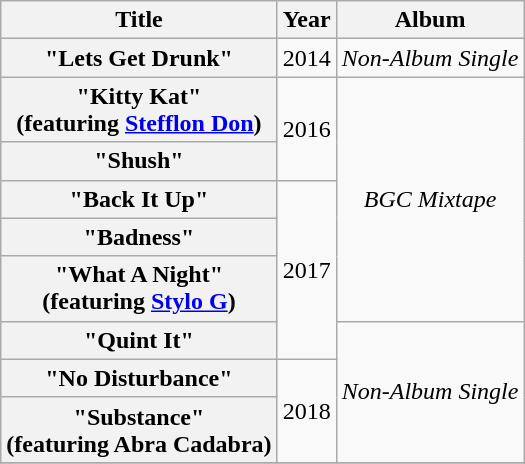<table class="wikitable plainrowheaders" style="text-align:center;">
<tr>
<th>Title</th>
<th>Year</th>
<th>Album</th>
</tr>
<tr>
<th scope="row">"Lets Get Drunk"</th>
<td>2014</td>
<td rowspan="1"><em>Non-Album Single</em></td>
</tr>
<tr>
<th scope="row">"Kitty Kat"<br><span>(featuring <a href='#'>Stefflon Don</a>)</span></th>
<td rowspan="2">2016</td>
<td rowspan="5"><em>BGC Mixtape</em></td>
</tr>
<tr>
<th scope="row">"Shush"</th>
</tr>
<tr>
<th scope="row">"Back It Up"</th>
<td rowspan="4">2017</td>
</tr>
<tr>
<th scope="row">"Badness"</th>
</tr>
<tr>
<th scope="row">"What A Night"<br><span>(featuring <a href='#'>Stylo G</a>)</span></th>
</tr>
<tr>
<th scope="row">"Quint It"</th>
<td rowspan="3"><em>Non-Album Single</em></td>
</tr>
<tr>
<th scope="row">"No Disturbance"</th>
<td rowspan="2">2018</td>
</tr>
<tr>
<th scope="row">"Substance"<br><span>(featuring Abra Cadabra)</span></th>
</tr>
<tr>
</tr>
</table>
